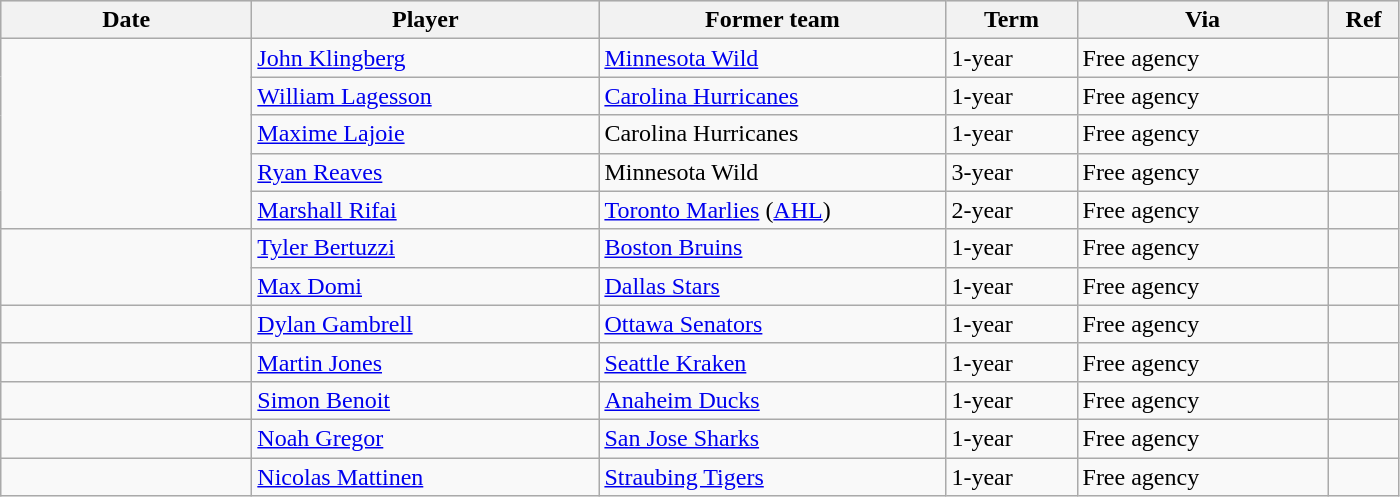<table class="wikitable">
<tr style="background:#ddd; text-align:center;">
<th style="width: 10em;">Date</th>
<th style="width: 14em;">Player</th>
<th style="width: 14em;">Former team</th>
<th style="width: 5em;">Term</th>
<th style="width: 10em;">Via</th>
<th style="width: 2.5em;">Ref</th>
</tr>
<tr>
<td rowspan=5></td>
<td><a href='#'>John Klingberg</a></td>
<td><a href='#'>Minnesota Wild</a></td>
<td>1-year</td>
<td>Free agency</td>
<td></td>
</tr>
<tr>
<td><a href='#'>William Lagesson</a></td>
<td><a href='#'>Carolina Hurricanes</a></td>
<td>1-year</td>
<td>Free agency</td>
<td></td>
</tr>
<tr>
<td><a href='#'>Maxime Lajoie</a></td>
<td>Carolina Hurricanes</td>
<td>1-year</td>
<td>Free agency</td>
<td></td>
</tr>
<tr>
<td><a href='#'>Ryan Reaves</a></td>
<td>Minnesota Wild</td>
<td>3-year</td>
<td>Free agency</td>
<td></td>
</tr>
<tr>
<td><a href='#'>Marshall Rifai</a></td>
<td><a href='#'>Toronto Marlies</a> (<a href='#'>AHL</a>)</td>
<td>2-year</td>
<td>Free agency</td>
<td></td>
</tr>
<tr>
<td rowspan=2></td>
<td><a href='#'>Tyler Bertuzzi</a></td>
<td><a href='#'>Boston Bruins</a></td>
<td>1-year</td>
<td>Free agency</td>
<td></td>
</tr>
<tr>
<td><a href='#'>Max Domi</a></td>
<td><a href='#'>Dallas Stars</a></td>
<td>1-year</td>
<td>Free agency</td>
<td></td>
</tr>
<tr>
<td></td>
<td><a href='#'>Dylan Gambrell</a></td>
<td><a href='#'>Ottawa Senators</a></td>
<td>1-year</td>
<td>Free agency</td>
<td></td>
</tr>
<tr>
<td></td>
<td><a href='#'>Martin Jones</a></td>
<td><a href='#'>Seattle Kraken</a></td>
<td>1-year</td>
<td>Free agency</td>
<td></td>
</tr>
<tr>
<td></td>
<td><a href='#'>Simon Benoit</a></td>
<td><a href='#'>Anaheim Ducks</a></td>
<td>1-year</td>
<td>Free agency</td>
<td></td>
</tr>
<tr>
<td></td>
<td><a href='#'>Noah Gregor</a></td>
<td><a href='#'>San Jose Sharks</a></td>
<td>1-year</td>
<td>Free agency</td>
<td></td>
</tr>
<tr>
<td></td>
<td><a href='#'>Nicolas Mattinen</a></td>
<td><a href='#'>Straubing Tigers</a></td>
<td>1-year </td>
<td>Free agency</td>
<td></td>
</tr>
</table>
